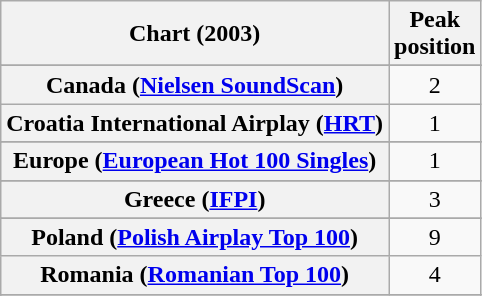<table class="wikitable sortable plainrowheaders" style="text-align:center">
<tr>
<th scope"col">Chart (2003)</th>
<th scope"col">Peak<br>position</th>
</tr>
<tr>
</tr>
<tr>
</tr>
<tr>
</tr>
<tr>
</tr>
<tr>
</tr>
<tr>
<th scope="row">Canada (<a href='#'>Nielsen SoundScan</a>)</th>
<td>2</td>
</tr>
<tr>
<th scope="row">Croatia International Airplay (<a href='#'>HRT</a>)</th>
<td>1</td>
</tr>
<tr>
</tr>
<tr>
<th scope="row">Europe (<a href='#'>European Hot 100 Singles</a>)</th>
<td>1</td>
</tr>
<tr>
</tr>
<tr>
</tr>
<tr>
</tr>
<tr>
<th scope="row">Greece (<a href='#'>IFPI</a>)</th>
<td>3</td>
</tr>
<tr>
</tr>
<tr>
</tr>
<tr>
</tr>
<tr>
</tr>
<tr>
</tr>
<tr>
</tr>
<tr>
</tr>
<tr>
</tr>
<tr>
</tr>
<tr>
<th scope="row">Poland (<a href='#'>Polish Airplay Top 100</a>)</th>
<td>9</td>
</tr>
<tr>
<th scope="row">Romania (<a href='#'>Romanian Top 100</a>)</th>
<td>4</td>
</tr>
<tr>
</tr>
<tr>
</tr>
<tr>
</tr>
<tr>
</tr>
<tr>
</tr>
<tr>
</tr>
<tr>
</tr>
<tr>
</tr>
<tr>
</tr>
<tr>
</tr>
<tr>
</tr>
<tr>
</tr>
<tr>
</tr>
</table>
